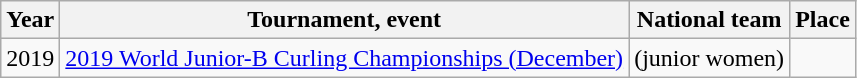<table class="wikitable">
<tr>
<th scope="col">Year</th>
<th scope="col">Tournament, event</th>
<th scope="col">National team</th>
<th scope="col">Place</th>
</tr>
<tr>
<td>2019</td>
<td><a href='#'>2019 World Junior-B Curling Championships (December)</a></td>
<td> (junior women)</td>
<td></td>
</tr>
</table>
